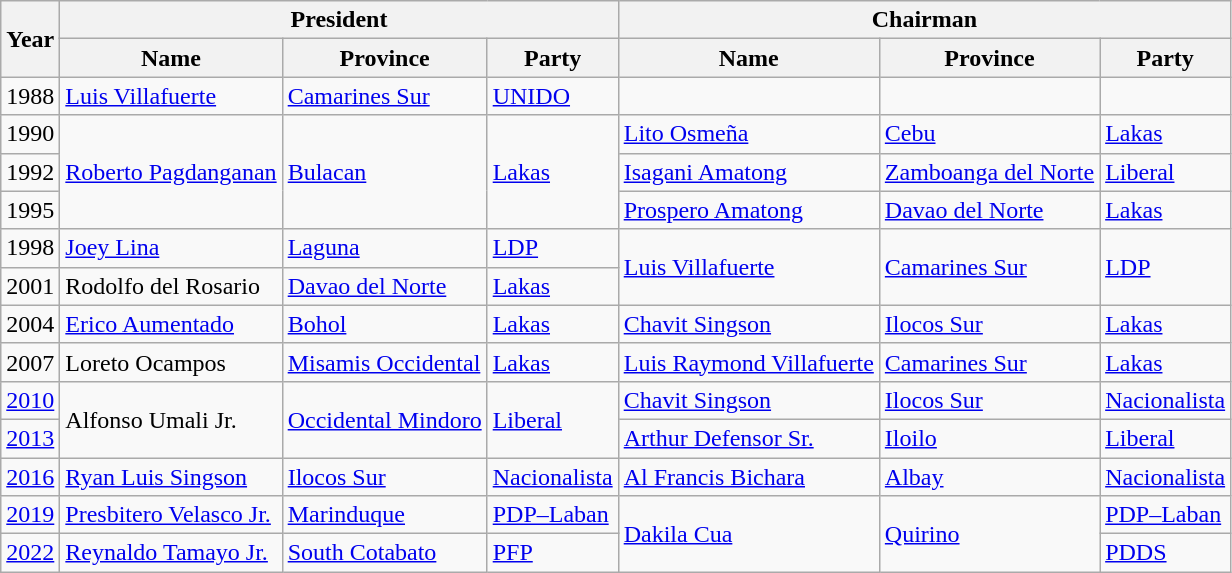<table class="wikitable">
<tr>
<th rowspan="2">Year</th>
<th colspan="3">President</th>
<th colspan="3">Chairman</th>
</tr>
<tr>
<th>Name</th>
<th>Province</th>
<th>Party</th>
<th>Name</th>
<th>Province</th>
<th>Party</th>
</tr>
<tr>
<td>1988</td>
<td><a href='#'>Luis Villafuerte</a></td>
<td><a href='#'>Camarines Sur</a></td>
<td><a href='#'>UNIDO</a></td>
<td></td>
<td></td>
<td></td>
</tr>
<tr>
<td>1990</td>
<td rowspan="3"><a href='#'>Roberto Pagdanganan</a></td>
<td rowspan="3"><a href='#'>Bulacan</a></td>
<td rowspan="3"><a href='#'>Lakas</a></td>
<td><a href='#'>Lito Osmeña</a></td>
<td><a href='#'>Cebu</a></td>
<td><a href='#'>Lakas</a></td>
</tr>
<tr>
<td>1992</td>
<td><a href='#'>Isagani Amatong</a></td>
<td><a href='#'>Zamboanga del Norte</a></td>
<td><a href='#'>Liberal</a></td>
</tr>
<tr>
<td>1995</td>
<td><a href='#'>Prospero Amatong</a></td>
<td><a href='#'>Davao del Norte</a></td>
<td><a href='#'>Lakas</a></td>
</tr>
<tr>
<td>1998</td>
<td><a href='#'>Joey Lina</a></td>
<td><a href='#'>Laguna</a></td>
<td><a href='#'>LDP</a></td>
<td rowspan="2"><a href='#'>Luis Villafuerte</a></td>
<td rowspan="2"><a href='#'>Camarines Sur</a></td>
<td rowspan="2"><a href='#'>LDP</a></td>
</tr>
<tr>
<td>2001</td>
<td>Rodolfo del Rosario</td>
<td><a href='#'>Davao del Norte</a></td>
<td><a href='#'>Lakas</a></td>
</tr>
<tr>
<td>2004</td>
<td><a href='#'>Erico Aumentado</a></td>
<td><a href='#'>Bohol</a></td>
<td><a href='#'>Lakas</a></td>
<td><a href='#'>Chavit Singson</a></td>
<td><a href='#'>Ilocos Sur</a></td>
<td><a href='#'>Lakas</a></td>
</tr>
<tr>
<td>2007</td>
<td>Loreto Ocampos</td>
<td><a href='#'>Misamis Occidental</a></td>
<td><a href='#'>Lakas</a></td>
<td><a href='#'>Luis Raymond Villafuerte</a></td>
<td><a href='#'>Camarines Sur</a></td>
<td><a href='#'>Lakas</a></td>
</tr>
<tr>
<td><a href='#'>2010</a></td>
<td rowspan="2">Alfonso Umali Jr.</td>
<td rowspan="2"><a href='#'>Occidental Mindoro</a></td>
<td rowspan="2"><a href='#'>Liberal</a></td>
<td><a href='#'>Chavit Singson</a></td>
<td><a href='#'>Ilocos Sur</a></td>
<td><a href='#'>Nacionalista</a></td>
</tr>
<tr>
<td><a href='#'>2013</a></td>
<td><a href='#'>Arthur Defensor Sr.</a></td>
<td><a href='#'>Iloilo</a></td>
<td><a href='#'>Liberal</a></td>
</tr>
<tr>
<td><a href='#'>2016</a></td>
<td><a href='#'>Ryan Luis Singson</a></td>
<td><a href='#'>Ilocos Sur</a></td>
<td><a href='#'>Nacionalista</a></td>
<td><a href='#'>Al Francis Bichara</a></td>
<td><a href='#'>Albay</a></td>
<td><a href='#'>Nacionalista</a></td>
</tr>
<tr>
<td><a href='#'>2019</a></td>
<td><a href='#'>Presbitero Velasco Jr.</a></td>
<td><a href='#'>Marinduque</a></td>
<td><a href='#'>PDP–Laban</a></td>
<td rowspan="2"><a href='#'>Dakila Cua</a></td>
<td rowspan="2"><a href='#'>Quirino</a></td>
<td><a href='#'>PDP–Laban</a></td>
</tr>
<tr>
<td><a href='#'>2022</a></td>
<td><a href='#'>Reynaldo Tamayo Jr.</a></td>
<td><a href='#'>South Cotabato</a></td>
<td><a href='#'>PFP</a></td>
<td><a href='#'>PDDS</a></td>
</tr>
</table>
